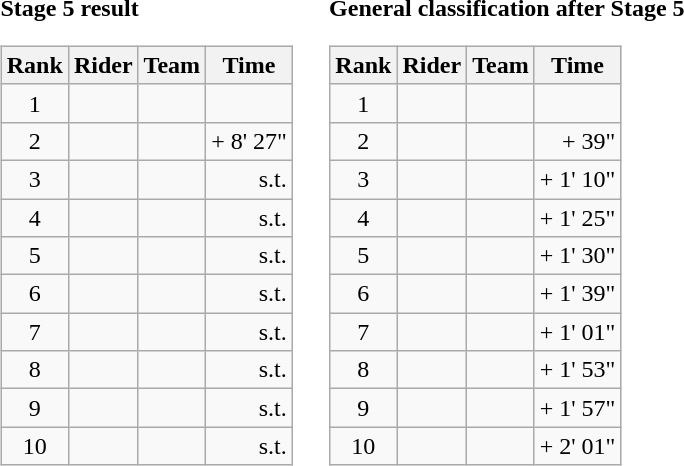<table>
<tr>
<td><strong>Stage 5 result</strong><br><table class="wikitable">
<tr>
<th scope="col">Rank</th>
<th scope="col">Rider</th>
<th scope="col">Team</th>
<th scope="col">Time</th>
</tr>
<tr>
<td style="text-align:center;">1</td>
<td></td>
<td></td>
<td style="text-align:right;"></td>
</tr>
<tr>
<td style="text-align:center;">2</td>
<td></td>
<td></td>
<td style="text-align:right;">+ 8' 27"</td>
</tr>
<tr>
<td style="text-align:center;">3</td>
<td></td>
<td></td>
<td style="text-align:right;">s.t.</td>
</tr>
<tr>
<td style="text-align:center;">4</td>
<td></td>
<td></td>
<td style="text-align:right;">s.t.</td>
</tr>
<tr>
<td style="text-align:center;">5</td>
<td></td>
<td></td>
<td style="text-align:right;">s.t.</td>
</tr>
<tr>
<td style="text-align:center;">6</td>
<td></td>
<td></td>
<td style="text-align:right;">s.t.</td>
</tr>
<tr>
<td style="text-align:center;">7</td>
<td></td>
<td></td>
<td style="text-align:right;">s.t.</td>
</tr>
<tr>
<td style="text-align:center;">8</td>
<td></td>
<td></td>
<td style="text-align:right;">s.t.</td>
</tr>
<tr>
<td style="text-align:center;">9</td>
<td></td>
<td></td>
<td style="text-align:right;">s.t.</td>
</tr>
<tr>
<td style="text-align:center;">10</td>
<td></td>
<td></td>
<td style="text-align:right;">s.t.</td>
</tr>
</table>
</td>
<td></td>
<td><strong>General classification after Stage 5</strong><br><table class="wikitable">
<tr>
<th scope="col">Rank</th>
<th scope="col">Rider</th>
<th scope="col">Team</th>
<th scope="col">Time</th>
</tr>
<tr>
<td style="text-align:center;">1</td>
<td></td>
<td></td>
<td style="text-align:right;"></td>
</tr>
<tr>
<td style="text-align:center;">2</td>
<td></td>
<td></td>
<td style="text-align:right;">+ 39"</td>
</tr>
<tr>
<td style="text-align:center;">3</td>
<td></td>
<td></td>
<td style="text-align:right;">+ 1' 10"</td>
</tr>
<tr>
<td style="text-align:center;">4</td>
<td></td>
<td></td>
<td style="text-align:right;">+ 1' 25"</td>
</tr>
<tr>
<td style="text-align:center;">5</td>
<td></td>
<td></td>
<td style="text-align:right;">+ 1' 30"</td>
</tr>
<tr>
<td style="text-align:center;">6</td>
<td></td>
<td></td>
<td style="text-align:right;">+ 1' 39"</td>
</tr>
<tr>
<td style="text-align:center;">7</td>
<td></td>
<td></td>
<td style="text-align:right;">+ 1' 01"</td>
</tr>
<tr>
<td style="text-align:center;">8</td>
<td></td>
<td></td>
<td style="text-align:right;">+ 1' 53"</td>
</tr>
<tr>
<td style="text-align:center;">9</td>
<td></td>
<td></td>
<td style="text-align:right;">+ 1' 57"</td>
</tr>
<tr>
<td style="text-align:center;">10</td>
<td></td>
<td></td>
<td style="text-align:right;">+ 2' 01"</td>
</tr>
</table>
</td>
</tr>
</table>
